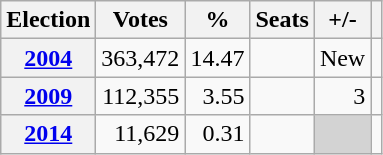<table class="wikitable" style="text-align:right;">
<tr>
<th>Election</th>
<th>Votes</th>
<th>%</th>
<th>Seats</th>
<th>+/-</th>
<th></th>
</tr>
<tr>
<th><a href='#'>2004</a></th>
<td>363,472</td>
<td>14.47</td>
<td></td>
<td>New</td>
<td></td>
</tr>
<tr>
<th><a href='#'>2009</a></th>
<td>112,355</td>
<td>3.55</td>
<td></td>
<td> 3</td>
<td></td>
</tr>
<tr>
<th><a href='#'>2014</a></th>
<td>11,629</td>
<td>0.31</td>
<td></td>
<td bgcolor="lightgrey"></td>
<td></td>
</tr>
</table>
